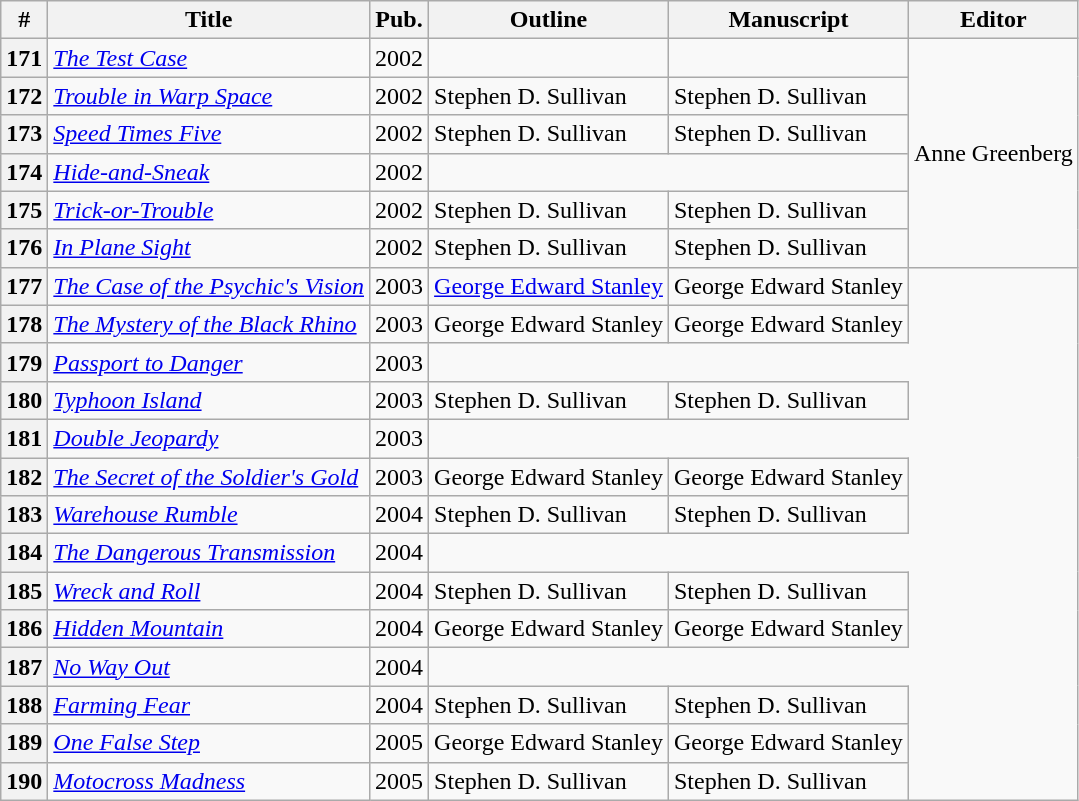<table class="wikitable">
<tr>
<th>#</th>
<th>Title</th>
<th>Pub.</th>
<th>Outline</th>
<th>Manuscript</th>
<th>Editor</th>
</tr>
<tr>
<th>171</th>
<td><em><a href='#'>The Test Case</a></em></td>
<td>2002</td>
<td></td>
<td></td>
<td rowspan="6">Anne Greenberg</td>
</tr>
<tr>
<th>172</th>
<td><em><a href='#'>Trouble in Warp Space</a></em></td>
<td>2002</td>
<td>Stephen D. Sullivan</td>
<td>Stephen D. Sullivan</td>
</tr>
<tr>
<th>173</th>
<td><em><a href='#'>Speed Times Five</a></em></td>
<td>2002</td>
<td>Stephen D. Sullivan</td>
<td>Stephen D. Sullivan</td>
</tr>
<tr>
<th>174</th>
<td><em><a href='#'>Hide-and-Sneak</a></em></td>
<td>2002</td>
</tr>
<tr>
<th>175</th>
<td><em><a href='#'>Trick-or-Trouble</a></em></td>
<td>2002</td>
<td>Stephen D. Sullivan</td>
<td>Stephen D. Sullivan</td>
</tr>
<tr>
<th>176</th>
<td><em><a href='#'>In Plane Sight</a></em></td>
<td>2002</td>
<td>Stephen D. Sullivan</td>
<td>Stephen D. Sullivan</td>
</tr>
<tr>
<th>177</th>
<td><em><a href='#'>The Case of the Psychic's Vision</a></em></td>
<td>2003</td>
<td><a href='#'>George Edward Stanley</a></td>
<td>George Edward Stanley</td>
</tr>
<tr>
<th>178</th>
<td><em><a href='#'>The Mystery of the Black Rhino</a></em></td>
<td>2003</td>
<td>George Edward Stanley</td>
<td>George Edward Stanley</td>
</tr>
<tr>
<th>179</th>
<td><em><a href='#'>Passport to Danger</a></em></td>
<td>2003</td>
</tr>
<tr>
<th>180</th>
<td><em><a href='#'>Typhoon Island</a></em></td>
<td>2003</td>
<td>Stephen D. Sullivan</td>
<td>Stephen D. Sullivan</td>
</tr>
<tr>
<th>181</th>
<td><em><a href='#'>Double Jeopardy</a></em></td>
<td>2003</td>
</tr>
<tr>
<th>182</th>
<td><em><a href='#'>The Secret of the Soldier's Gold</a></em></td>
<td>2003</td>
<td>George Edward Stanley</td>
<td>George Edward Stanley</td>
</tr>
<tr>
<th>183</th>
<td><em><a href='#'>Warehouse Rumble</a></em></td>
<td>2004</td>
<td>Stephen D. Sullivan</td>
<td>Stephen D. Sullivan</td>
</tr>
<tr>
<th>184</th>
<td><em><a href='#'>The Dangerous Transmission</a></em></td>
<td>2004</td>
</tr>
<tr>
<th>185</th>
<td><em><a href='#'>Wreck and Roll</a></em></td>
<td>2004</td>
<td>Stephen D. Sullivan</td>
<td>Stephen D. Sullivan</td>
</tr>
<tr>
<th>186</th>
<td><em><a href='#'>Hidden Mountain</a></em></td>
<td>2004</td>
<td>George Edward Stanley</td>
<td>George Edward Stanley</td>
</tr>
<tr>
<th>187</th>
<td><em><a href='#'>No Way Out</a></em></td>
<td>2004</td>
</tr>
<tr>
<th>188</th>
<td><em><a href='#'>Farming Fear</a></em></td>
<td>2004</td>
<td>Stephen D. Sullivan</td>
<td>Stephen D. Sullivan</td>
</tr>
<tr>
<th>189</th>
<td><em><a href='#'>One False Step</a></em></td>
<td>2005</td>
<td>George Edward Stanley</td>
<td>George Edward Stanley</td>
</tr>
<tr>
<th>190</th>
<td><em><a href='#'>Motocross Madness</a></em></td>
<td>2005</td>
<td>Stephen D. Sullivan</td>
<td>Stephen D. Sullivan</td>
</tr>
</table>
